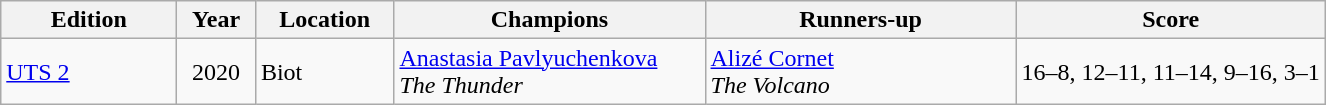<table class="wikitable nowrap">
<tr>
<th style="width:110px">Edition</th>
<th style="width:45px">Year</th>
<th style="width:85px">Location</th>
<th style="width:200px">Champions</th>
<th style="width:200px">Runners-up</th>
<th>Score</th>
</tr>
<tr>
<td><a href='#'>UTS 2</a></td>
<td align="center">2020</td>
<td>Biot</td>
<td> <a href='#'>Anastasia Pavlyuchenkova</a><br><em>The Thunder</em></td>
<td> <a href='#'>Alizé Cornet</a><br><em>The Volcano</em></td>
<td>16–8, 12–11, 11–14, 9–16, 3–1</td>
</tr>
</table>
